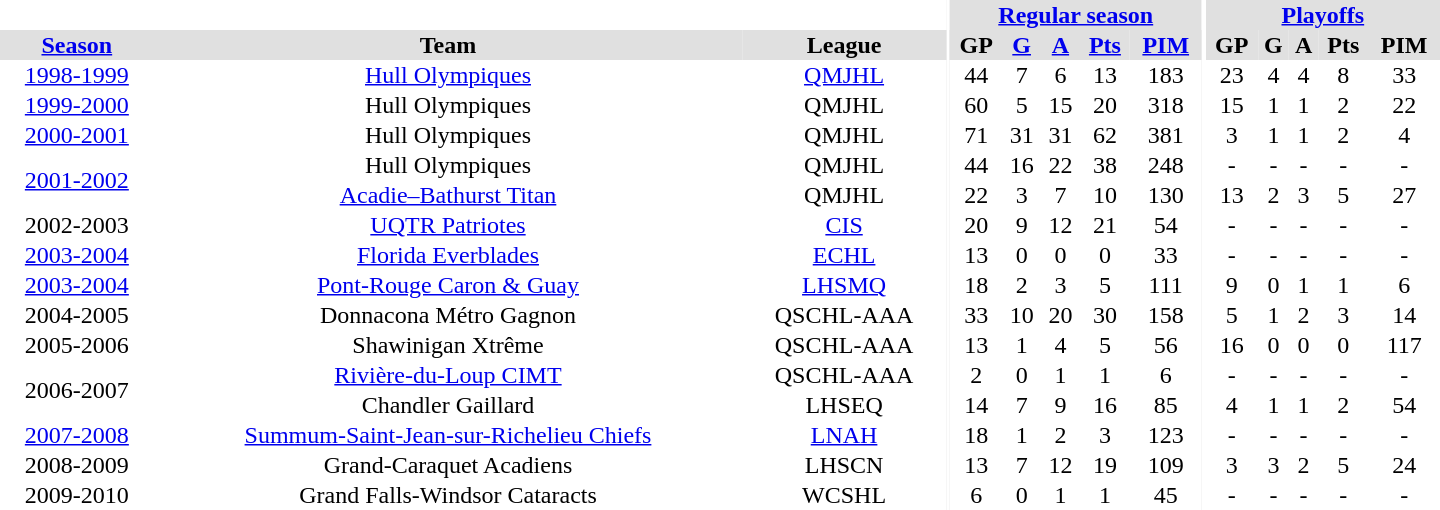<table border="0" cellpadding="1" cellspacing="0" style="text-align:center; width:60em">
<tr bgcolor="#e0e0e0">
<th colspan="3" bgcolor="#ffffff"></th>
<th rowspan="99" bgcolor="#ffffff"></th>
<th colspan="5"><a href='#'>Regular season</a></th>
<th rowspan="99" bgcolor="#ffffff"></th>
<th colspan="5"><a href='#'>Playoffs</a></th>
</tr>
<tr bgcolor="#e0e0e0">
<th><a href='#'>Season</a></th>
<th>Team</th>
<th>League</th>
<th>GP</th>
<th><a href='#'>G</a></th>
<th><a href='#'>A</a></th>
<th><a href='#'>Pts</a></th>
<th><a href='#'>PIM</a></th>
<th>GP</th>
<th>G</th>
<th>A</th>
<th>Pts</th>
<th>PIM</th>
</tr>
<tr>
<td><a href='#'>1998-1999</a></td>
<td><a href='#'>Hull Olympiques</a></td>
<td><a href='#'>QMJHL</a></td>
<td>44</td>
<td>7</td>
<td>6</td>
<td>13</td>
<td>183</td>
<td>23</td>
<td>4</td>
<td>4</td>
<td>8</td>
<td>33</td>
</tr>
<tr>
<td><a href='#'>1999-2000</a></td>
<td>Hull Olympiques</td>
<td>QMJHL</td>
<td>60</td>
<td>5</td>
<td>15</td>
<td>20</td>
<td>318</td>
<td>15</td>
<td>1</td>
<td>1</td>
<td>2</td>
<td>22</td>
</tr>
<tr>
<td><a href='#'>2000-2001</a></td>
<td>Hull Olympiques</td>
<td>QMJHL</td>
<td>71</td>
<td>31</td>
<td>31</td>
<td>62</td>
<td>381</td>
<td>3</td>
<td>1</td>
<td>1</td>
<td>2</td>
<td>4</td>
</tr>
<tr>
<td rowspan="2"><a href='#'>2001-2002</a></td>
<td>Hull Olympiques</td>
<td>QMJHL</td>
<td>44</td>
<td>16</td>
<td>22</td>
<td>38</td>
<td>248</td>
<td>-</td>
<td>-</td>
<td>-</td>
<td>-</td>
<td>-</td>
</tr>
<tr>
<td><a href='#'>Acadie–Bathurst Titan</a></td>
<td>QMJHL</td>
<td>22</td>
<td>3</td>
<td>7</td>
<td>10</td>
<td>130</td>
<td>13</td>
<td>2</td>
<td>3</td>
<td>5</td>
<td>27</td>
</tr>
<tr>
<td>2002-2003</td>
<td><a href='#'>UQTR Patriotes</a></td>
<td><a href='#'>CIS</a></td>
<td>20</td>
<td>9</td>
<td>12</td>
<td>21</td>
<td>54</td>
<td>-</td>
<td>-</td>
<td>-</td>
<td>-</td>
<td>-</td>
</tr>
<tr>
<td><a href='#'>2003-2004</a></td>
<td><a href='#'>Florida Everblades</a></td>
<td><a href='#'>ECHL</a></td>
<td>13</td>
<td>0</td>
<td>0</td>
<td>0</td>
<td>33</td>
<td>-</td>
<td>-</td>
<td>-</td>
<td>-</td>
<td>-</td>
</tr>
<tr>
<td><a href='#'>2003-2004</a></td>
<td><a href='#'>Pont-Rouge Caron & Guay</a></td>
<td><a href='#'>LHSMQ</a></td>
<td>18</td>
<td>2</td>
<td>3</td>
<td>5</td>
<td>111</td>
<td>9</td>
<td>0</td>
<td>1</td>
<td>1</td>
<td>6</td>
</tr>
<tr>
<td>2004-2005</td>
<td>Donnacona Métro Gagnon</td>
<td>QSCHL-AAA</td>
<td>33</td>
<td>10</td>
<td>20</td>
<td>30</td>
<td>158</td>
<td>5</td>
<td>1</td>
<td>2</td>
<td>3</td>
<td>14</td>
</tr>
<tr>
<td>2005-2006</td>
<td>Shawinigan Xtrême</td>
<td>QSCHL-AAA</td>
<td>13</td>
<td>1</td>
<td>4</td>
<td>5</td>
<td>56</td>
<td>16</td>
<td>0</td>
<td>0</td>
<td>0</td>
<td>117</td>
</tr>
<tr>
<td rowspan="2">2006-2007</td>
<td><a href='#'>Rivière-du-Loup CIMT</a></td>
<td>QSCHL-AAA</td>
<td>2</td>
<td>0</td>
<td>1</td>
<td>1</td>
<td>6</td>
<td>-</td>
<td>-</td>
<td>-</td>
<td>-</td>
<td>-</td>
</tr>
<tr>
<td>Chandler Gaillard</td>
<td>LHSEQ</td>
<td>14</td>
<td>7</td>
<td>9</td>
<td>16</td>
<td>85</td>
<td>4</td>
<td>1</td>
<td>1</td>
<td>2</td>
<td>54</td>
</tr>
<tr>
<td><a href='#'>2007-2008</a></td>
<td><a href='#'>Summum-Saint-Jean-sur-Richelieu Chiefs</a></td>
<td><a href='#'>LNAH</a></td>
<td>18</td>
<td>1</td>
<td>2</td>
<td>3</td>
<td>123</td>
<td>-</td>
<td>-</td>
<td>-</td>
<td>-</td>
<td>-</td>
</tr>
<tr>
<td>2008-2009</td>
<td>Grand-Caraquet Acadiens</td>
<td>LHSCN</td>
<td>13</td>
<td>7</td>
<td>12</td>
<td>19</td>
<td>109</td>
<td>3</td>
<td>3</td>
<td>2</td>
<td>5</td>
<td>24</td>
</tr>
<tr>
<td>2009-2010</td>
<td>Grand Falls-Windsor Cataracts</td>
<td>WCSHL</td>
<td>6</td>
<td>0</td>
<td>1</td>
<td>1</td>
<td>45</td>
<td>-</td>
<td>-</td>
<td>-</td>
<td>-</td>
<td>-</td>
</tr>
<tr>
</tr>
</table>
